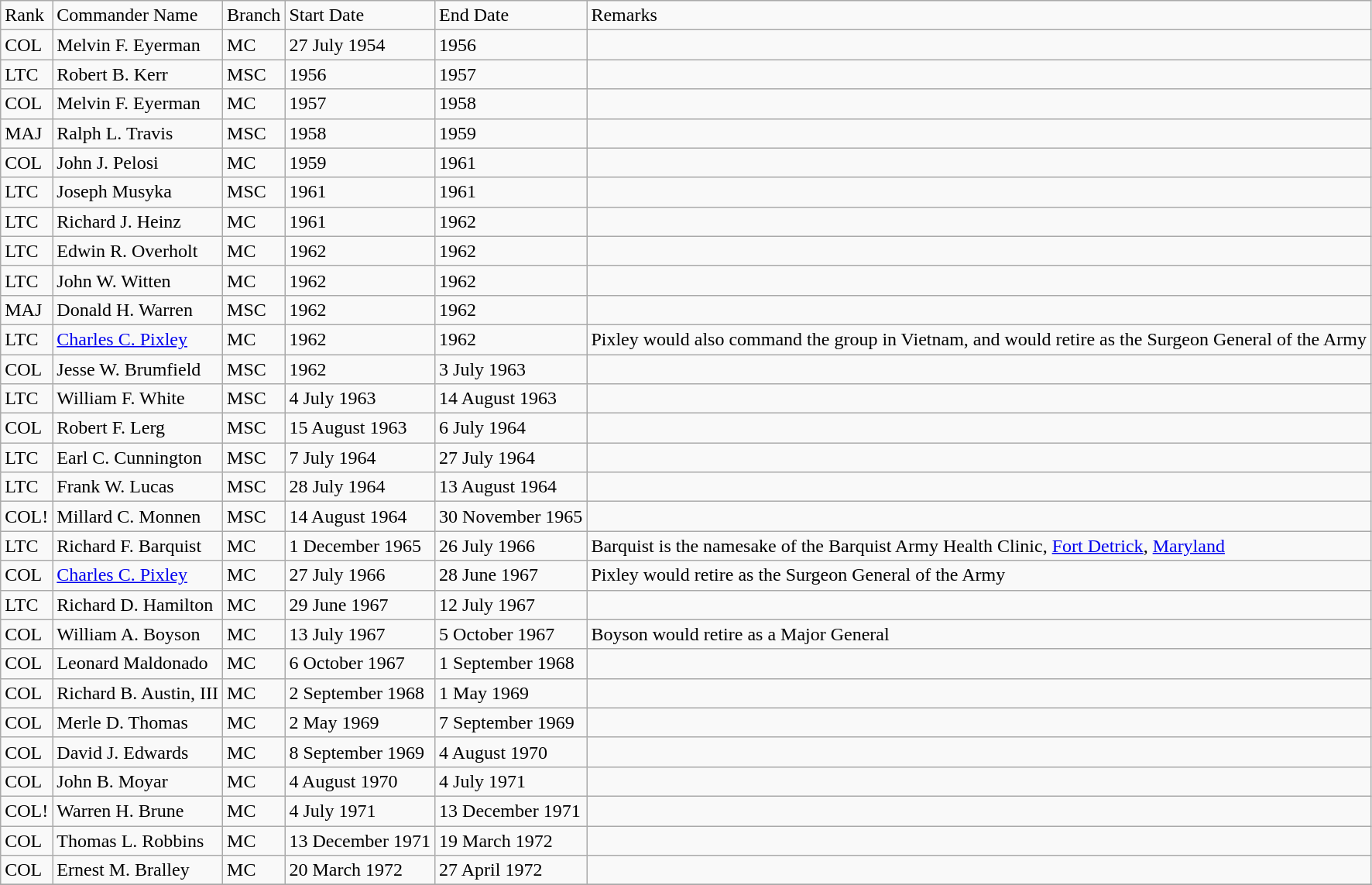<table class="wikitable">
<tr>
<td>Rank</td>
<td>Commander Name</td>
<td>Branch</td>
<td>Start Date</td>
<td>End Date</td>
<td>Remarks</td>
</tr>
<tr>
<td>COL</td>
<td>Melvin F. Eyerman</td>
<td>MC</td>
<td>27 July 1954</td>
<td>1956</td>
<td></td>
</tr>
<tr>
<td>LTC</td>
<td>Robert B. Kerr</td>
<td>MSC</td>
<td>1956</td>
<td>1957</td>
<td></td>
</tr>
<tr>
<td>COL</td>
<td>Melvin F. Eyerman</td>
<td>MC</td>
<td>1957</td>
<td>1958</td>
<td></td>
</tr>
<tr>
<td>MAJ</td>
<td>Ralph L. Travis</td>
<td>MSC</td>
<td>1958</td>
<td>1959</td>
<td></td>
</tr>
<tr>
<td>COL</td>
<td>John J. Pelosi</td>
<td>MC</td>
<td>1959</td>
<td>1961</td>
<td></td>
</tr>
<tr>
<td>LTC</td>
<td>Joseph Musyka</td>
<td>MSC</td>
<td>1961</td>
<td>1961</td>
<td></td>
</tr>
<tr>
<td>LTC</td>
<td>Richard J. Heinz</td>
<td>MC</td>
<td>1961</td>
<td>1962</td>
<td></td>
</tr>
<tr>
<td>LTC</td>
<td>Edwin R. Overholt</td>
<td>MC</td>
<td>1962</td>
<td>1962</td>
<td></td>
</tr>
<tr>
<td>LTC</td>
<td>John W. Witten</td>
<td>MC</td>
<td>1962</td>
<td>1962</td>
<td></td>
</tr>
<tr>
<td>MAJ</td>
<td>Donald H. Warren</td>
<td>MSC</td>
<td>1962</td>
<td>1962</td>
<td></td>
</tr>
<tr>
<td>LTC</td>
<td><a href='#'>Charles C. Pixley</a></td>
<td>MC</td>
<td>1962</td>
<td>1962</td>
<td>Pixley would also command the group in Vietnam, and would retire as the Surgeon General of the Army</td>
</tr>
<tr>
<td>COL</td>
<td>Jesse W. Brumfield</td>
<td>MSC</td>
<td>1962</td>
<td>3 July 1963</td>
<td></td>
</tr>
<tr>
<td>LTC</td>
<td>William F. White</td>
<td>MSC</td>
<td>4 July 1963</td>
<td>14 August 1963</td>
<td></td>
</tr>
<tr>
<td>COL</td>
<td>Robert F. Lerg</td>
<td>MSC</td>
<td>15 August 1963</td>
<td>6 July 1964</td>
<td></td>
</tr>
<tr>
<td>LTC</td>
<td>Earl C. Cunnington</td>
<td>MSC</td>
<td>7 July 1964</td>
<td>27 July 1964</td>
<td></td>
</tr>
<tr>
<td>LTC</td>
<td>Frank W. Lucas</td>
<td>MSC</td>
<td>28 July 1964</td>
<td>13 August 1964</td>
<td></td>
</tr>
<tr>
<td>COL!</td>
<td>Millard C. Monnen</td>
<td>MSC</td>
<td>14 August 1964</td>
<td>30 November 1965</td>
<td></td>
</tr>
<tr>
<td>LTC</td>
<td>Richard F. Barquist</td>
<td>MC</td>
<td>1 December 1965</td>
<td>26 July 1966</td>
<td>Barquist is the namesake of the Barquist Army Health Clinic, <a href='#'>Fort Detrick</a>, <a href='#'>Maryland</a></td>
</tr>
<tr>
<td>COL</td>
<td><a href='#'>Charles C. Pixley</a></td>
<td>MC</td>
<td>27 July 1966</td>
<td>28 June 1967</td>
<td>Pixley would retire as the Surgeon General of the Army</td>
</tr>
<tr>
<td>LTC</td>
<td>Richard D. Hamilton</td>
<td>MC</td>
<td>29 June 1967</td>
<td>12 July 1967</td>
<td></td>
</tr>
<tr>
<td>COL</td>
<td>William A. Boyson</td>
<td>MC</td>
<td>13 July 1967</td>
<td>5 October 1967</td>
<td>Boyson would retire as a Major General</td>
</tr>
<tr>
<td>COL</td>
<td>Leonard Maldonado</td>
<td>MC</td>
<td>6 October 1967</td>
<td>1 September 1968</td>
<td></td>
</tr>
<tr>
<td>COL</td>
<td>Richard B. Austin, III</td>
<td>MC</td>
<td>2 September 1968</td>
<td>1 May 1969</td>
<td></td>
</tr>
<tr>
<td>COL</td>
<td>Merle D. Thomas</td>
<td>MC</td>
<td>2 May 1969</td>
<td>7 September 1969</td>
<td></td>
</tr>
<tr>
<td>COL</td>
<td>David J. Edwards</td>
<td>MC</td>
<td>8 September 1969</td>
<td>4 August 1970</td>
<td></td>
</tr>
<tr>
<td>COL</td>
<td>John B. Moyar</td>
<td>MC</td>
<td>4 August 1970</td>
<td>4 July 1971</td>
<td></td>
</tr>
<tr>
<td>COL!</td>
<td>Warren H. Brune</td>
<td>MC</td>
<td>4 July 1971</td>
<td>13 December 1971</td>
<td></td>
</tr>
<tr>
<td>COL</td>
<td>Thomas L. Robbins</td>
<td>MC</td>
<td>13 December 1971</td>
<td>19 March 1972</td>
<td></td>
</tr>
<tr>
<td>COL</td>
<td>Ernest M. Bralley</td>
<td>MC</td>
<td>20 March 1972</td>
<td>27 April 1972</td>
<td></td>
</tr>
<tr>
</tr>
</table>
